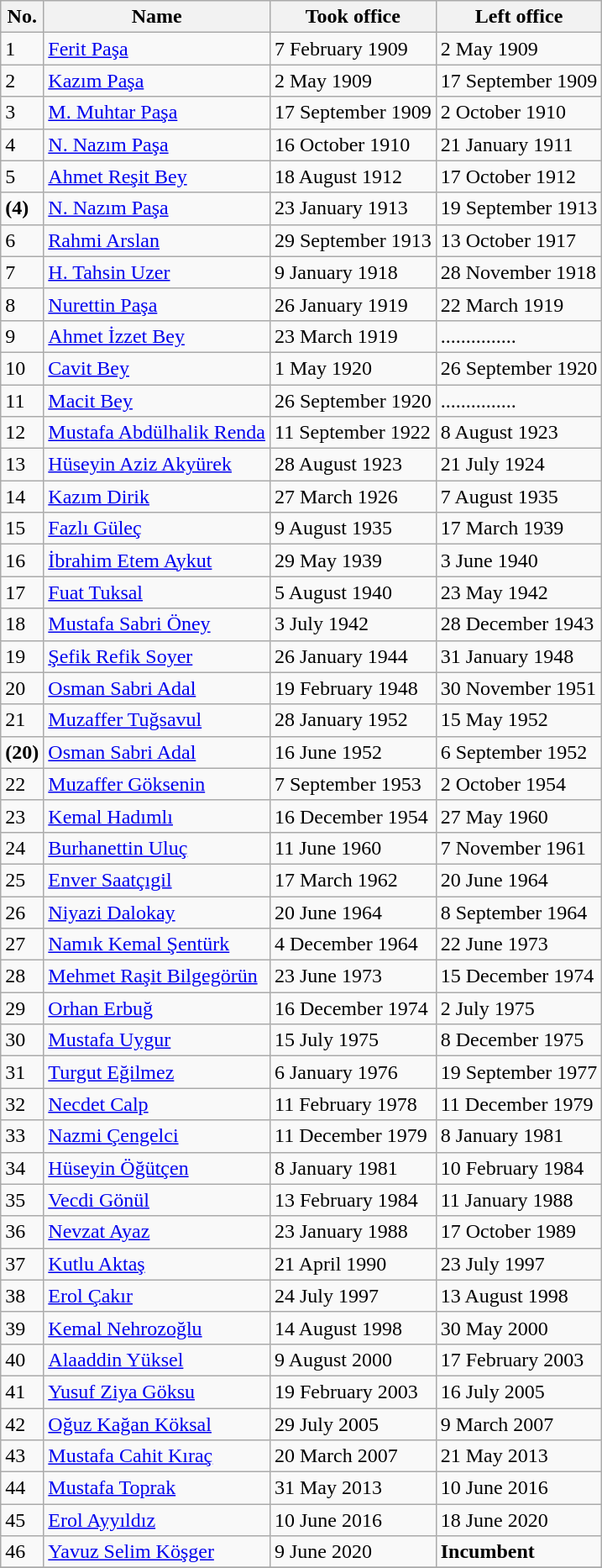<table class="wikitable">
<tr>
<th>No.</th>
<th>Name</th>
<th>Took office</th>
<th>Left office</th>
</tr>
<tr>
<td>1</td>
<td><a href='#'>Ferit Paşa</a></td>
<td>7 February 1909</td>
<td>2 May 1909</td>
</tr>
<tr>
<td>2</td>
<td><a href='#'>Kazım Paşa</a></td>
<td>2 May 1909</td>
<td>17 September 1909</td>
</tr>
<tr>
<td>3</td>
<td><a href='#'>M. Muhtar Paşa</a></td>
<td>17 September 1909</td>
<td>2 October 1910</td>
</tr>
<tr>
<td>4</td>
<td><a href='#'>N. Nazım Paşa</a></td>
<td>16 October 1910</td>
<td>21 January 1911</td>
</tr>
<tr>
<td>5</td>
<td><a href='#'>Ahmet Reşit Bey</a></td>
<td>18 August 1912</td>
<td>17 October 1912</td>
</tr>
<tr>
<td><strong>(4)</strong></td>
<td><a href='#'>N. Nazım Paşa</a></td>
<td>23 January 1913</td>
<td>19 September 1913</td>
</tr>
<tr>
<td>6</td>
<td><a href='#'>Rahmi Arslan</a></td>
<td>29 September 1913</td>
<td>13 October 1917</td>
</tr>
<tr>
<td>7</td>
<td><a href='#'>H. Tahsin Uzer</a></td>
<td>9 January 1918</td>
<td>28 November 1918</td>
</tr>
<tr>
<td>8</td>
<td><a href='#'>Nurettin Paşa</a></td>
<td>26 January 1919</td>
<td>22 March 1919</td>
</tr>
<tr>
<td>9</td>
<td><a href='#'>Ahmet İzzet Bey</a></td>
<td>23 March 1919</td>
<td>...............</td>
</tr>
<tr>
<td>10</td>
<td><a href='#'>Cavit Bey</a></td>
<td>1 May 1920</td>
<td>26 September 1920</td>
</tr>
<tr>
<td>11</td>
<td><a href='#'>Macit Bey</a></td>
<td>26 September 1920</td>
<td>...............</td>
</tr>
<tr>
<td>12</td>
<td><a href='#'>Mustafa Abdülhalik Renda</a></td>
<td>11 September 1922</td>
<td>8 August 1923</td>
</tr>
<tr>
<td>13</td>
<td><a href='#'>Hüseyin Aziz Akyürek</a></td>
<td>28 August 1923</td>
<td>21 July 1924</td>
</tr>
<tr>
<td>14</td>
<td><a href='#'>Kazım Dirik</a></td>
<td>27 March 1926</td>
<td>7 August 1935</td>
</tr>
<tr>
<td>15</td>
<td><a href='#'>Fazlı Güleç</a></td>
<td>9 August 1935</td>
<td>17 March 1939</td>
</tr>
<tr>
<td>16</td>
<td><a href='#'>İbrahim Etem Aykut</a></td>
<td>29 May 1939</td>
<td>3 June 1940</td>
</tr>
<tr>
<td>17</td>
<td><a href='#'>Fuat Tuksal</a></td>
<td>5 August 1940</td>
<td>23 May 1942</td>
</tr>
<tr>
<td>18</td>
<td><a href='#'>Mustafa Sabri Öney</a></td>
<td>3 July 1942</td>
<td>28 December 1943</td>
</tr>
<tr>
<td>19</td>
<td><a href='#'>Şefik Refik Soyer</a></td>
<td>26 January 1944</td>
<td>31 January 1948</td>
</tr>
<tr>
<td>20</td>
<td><a href='#'>Osman Sabri Adal</a></td>
<td>19 February 1948</td>
<td>30 November 1951</td>
</tr>
<tr>
<td>21</td>
<td><a href='#'>Muzaffer Tuğsavul</a></td>
<td>28 January 1952</td>
<td>15 May 1952</td>
</tr>
<tr>
<td><strong>(20)</strong></td>
<td><a href='#'>Osman Sabri Adal</a></td>
<td>16 June 1952</td>
<td>6 September 1952</td>
</tr>
<tr>
<td>22</td>
<td><a href='#'>Muzaffer Göksenin</a></td>
<td>7 September 1953</td>
<td>2 October 1954</td>
</tr>
<tr>
<td>23</td>
<td><a href='#'>Kemal Hadımlı</a></td>
<td>16 December 1954</td>
<td>27 May 1960</td>
</tr>
<tr>
<td>24</td>
<td><a href='#'>Burhanettin Uluç</a></td>
<td>11 June 1960</td>
<td>7 November 1961</td>
</tr>
<tr>
<td>25</td>
<td><a href='#'>Enver Saatçıgil</a></td>
<td>17 March 1962</td>
<td>20 June 1964</td>
</tr>
<tr>
<td>26</td>
<td><a href='#'>Niyazi Dalokay</a></td>
<td>20 June 1964</td>
<td>8 September 1964</td>
</tr>
<tr>
<td>27</td>
<td><a href='#'>Namık Kemal Şentürk</a></td>
<td>4 December 1964</td>
<td>22 June 1973</td>
</tr>
<tr>
<td>28</td>
<td><a href='#'>Mehmet Raşit Bilgegörün</a></td>
<td>23 June 1973</td>
<td>15 December 1974</td>
</tr>
<tr>
<td>29</td>
<td><a href='#'>Orhan Erbuğ</a></td>
<td>16 December 1974</td>
<td>2 July 1975</td>
</tr>
<tr>
<td>30</td>
<td><a href='#'>Mustafa Uygur</a></td>
<td>15 July 1975</td>
<td>8 December 1975</td>
</tr>
<tr>
<td>31</td>
<td><a href='#'>Turgut Eğilmez</a></td>
<td>6 January 1976</td>
<td>19 September 1977</td>
</tr>
<tr>
<td>32</td>
<td><a href='#'>Necdet Calp</a></td>
<td>11 February 1978</td>
<td>11 December 1979</td>
</tr>
<tr>
<td>33</td>
<td><a href='#'>Nazmi Çengelci</a></td>
<td>11 December 1979</td>
<td>8 January 1981</td>
</tr>
<tr>
<td>34</td>
<td><a href='#'>Hüseyin Öğütçen</a></td>
<td>8 January 1981</td>
<td>10 February 1984</td>
</tr>
<tr>
<td>35</td>
<td><a href='#'>Vecdi Gönül</a></td>
<td>13 February 1984</td>
<td>11 January 1988</td>
</tr>
<tr>
<td>36</td>
<td><a href='#'>Nevzat Ayaz</a></td>
<td>23 January 1988</td>
<td>17 October 1989</td>
</tr>
<tr>
<td>37</td>
<td><a href='#'>Kutlu Aktaş</a></td>
<td>21 April 1990</td>
<td>23 July 1997</td>
</tr>
<tr>
<td>38</td>
<td><a href='#'>Erol Çakır</a></td>
<td>24 July 1997</td>
<td>13 August 1998</td>
</tr>
<tr>
<td>39</td>
<td><a href='#'>Kemal Nehrozoğlu</a></td>
<td>14 August 1998</td>
<td>30 May 2000</td>
</tr>
<tr>
<td>40</td>
<td><a href='#'>Alaaddin Yüksel</a></td>
<td>9 August 2000</td>
<td>17 February 2003</td>
</tr>
<tr>
<td>41</td>
<td><a href='#'>Yusuf Ziya Göksu</a></td>
<td>19 February 2003</td>
<td>16 July 2005</td>
</tr>
<tr>
<td>42</td>
<td><a href='#'>Oğuz Kağan Köksal</a></td>
<td>29 July 2005</td>
<td>9 March 2007</td>
</tr>
<tr>
<td>43</td>
<td><a href='#'>Mustafa Cahit Kıraç</a></td>
<td>20 March 2007</td>
<td>21 May 2013</td>
</tr>
<tr>
<td>44</td>
<td><a href='#'>Mustafa Toprak</a></td>
<td>31 May 2013</td>
<td>10 June 2016</td>
</tr>
<tr>
<td>45</td>
<td><a href='#'>Erol Ayyıldız</a></td>
<td>10 June 2016</td>
<td>18 June 2020</td>
</tr>
<tr>
<td>46</td>
<td><a href='#'>Yavuz Selim Köşger</a></td>
<td>9 June 2020</td>
<td><strong>Incumbent</strong></td>
</tr>
<tr>
</tr>
</table>
